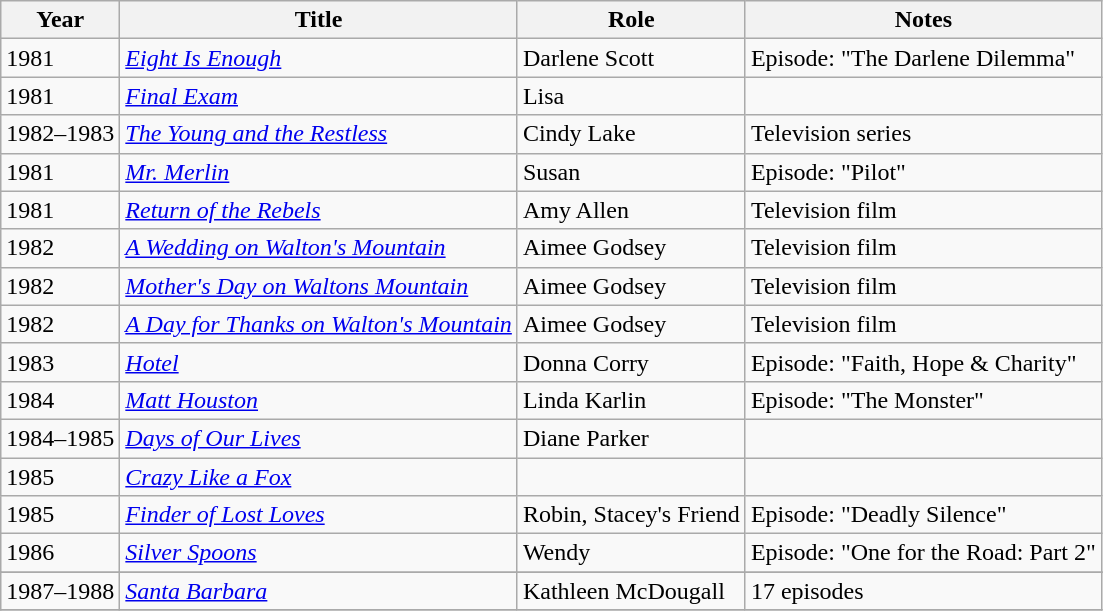<table class="wikitable sortable">
<tr>
<th>Year</th>
<th>Title</th>
<th>Role</th>
<th>Notes</th>
</tr>
<tr>
<td>1981</td>
<td><em><a href='#'>Eight Is Enough</a></em></td>
<td>Darlene Scott</td>
<td>Episode: "The Darlene Dilemma"</td>
</tr>
<tr>
<td>1981</td>
<td><em><a href='#'>Final Exam</a></em></td>
<td>Lisa</td>
<td></td>
</tr>
<tr>
<td>1982–1983</td>
<td><em><a href='#'>The Young and the Restless</a></em></td>
<td>Cindy Lake</td>
<td>Television series</td>
</tr>
<tr>
<td>1981</td>
<td><em><a href='#'>Mr. Merlin</a></em></td>
<td>Susan</td>
<td>Episode: "Pilot"</td>
</tr>
<tr>
<td>1981</td>
<td><em><a href='#'>Return of the Rebels</a></em></td>
<td>Amy Allen</td>
<td>Television film</td>
</tr>
<tr>
<td>1982</td>
<td><em><a href='#'>A Wedding on Walton's Mountain</a></em></td>
<td>Aimee Godsey</td>
<td>Television film</td>
</tr>
<tr>
<td>1982</td>
<td><em><a href='#'>Mother's Day on Waltons Mountain</a></em></td>
<td>Aimee Godsey</td>
<td>Television film</td>
</tr>
<tr>
<td>1982</td>
<td><em><a href='#'>A Day for Thanks on Walton's Mountain</a></em></td>
<td>Aimee Godsey</td>
<td>Television film</td>
</tr>
<tr>
<td>1983</td>
<td><em><a href='#'>Hotel</a></em></td>
<td>Donna Corry</td>
<td>Episode: "Faith, Hope & Charity"</td>
</tr>
<tr>
<td>1984</td>
<td><em><a href='#'>Matt Houston</a></em></td>
<td>Linda Karlin</td>
<td>Episode: "The Monster"</td>
</tr>
<tr>
<td>1984–1985</td>
<td><em><a href='#'>Days of Our Lives</a></em></td>
<td>Diane Parker</td>
<td></td>
</tr>
<tr>
<td>1985</td>
<td><em><a href='#'>Crazy Like a Fox</a></em></td>
<td></td>
<td></td>
</tr>
<tr>
<td>1985</td>
<td><em><a href='#'>Finder of Lost Loves</a></em></td>
<td>Robin, Stacey's Friend</td>
<td>Episode: "Deadly Silence"</td>
</tr>
<tr>
<td>1986</td>
<td><em><a href='#'>Silver Spoons</a></em></td>
<td>Wendy</td>
<td>Episode: "One for the Road: Part 2"</td>
</tr>
<tr>
</tr>
<tr>
<td>1987–1988</td>
<td><em><a href='#'>Santa Barbara</a></em></td>
<td>Kathleen McDougall</td>
<td>17 episodes</td>
</tr>
<tr>
</tr>
</table>
